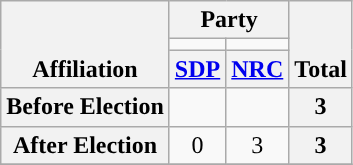<table class=wikitable style="text-align:center">
<tr style="vertical-align:bottom;">
<th rowspan=3>Affiliation</th>
<th colspan=2>Party</th>
<th rowspan=3>Total</th>
</tr>
<tr>
<td style="background-color:"></td>
<td style="background-color:"></td>
</tr>
<tr>
<th><a href='#'>SDP</a></th>
<th><a href='#'>NRC</a></th>
</tr>
<tr>
<th>Before Election</th>
<td></td>
<td></td>
<th>3</th>
</tr>
<tr>
<th>After Election</th>
<td>0</td>
<td>3</td>
<th>3</th>
</tr>
<tr>
</tr>
</table>
